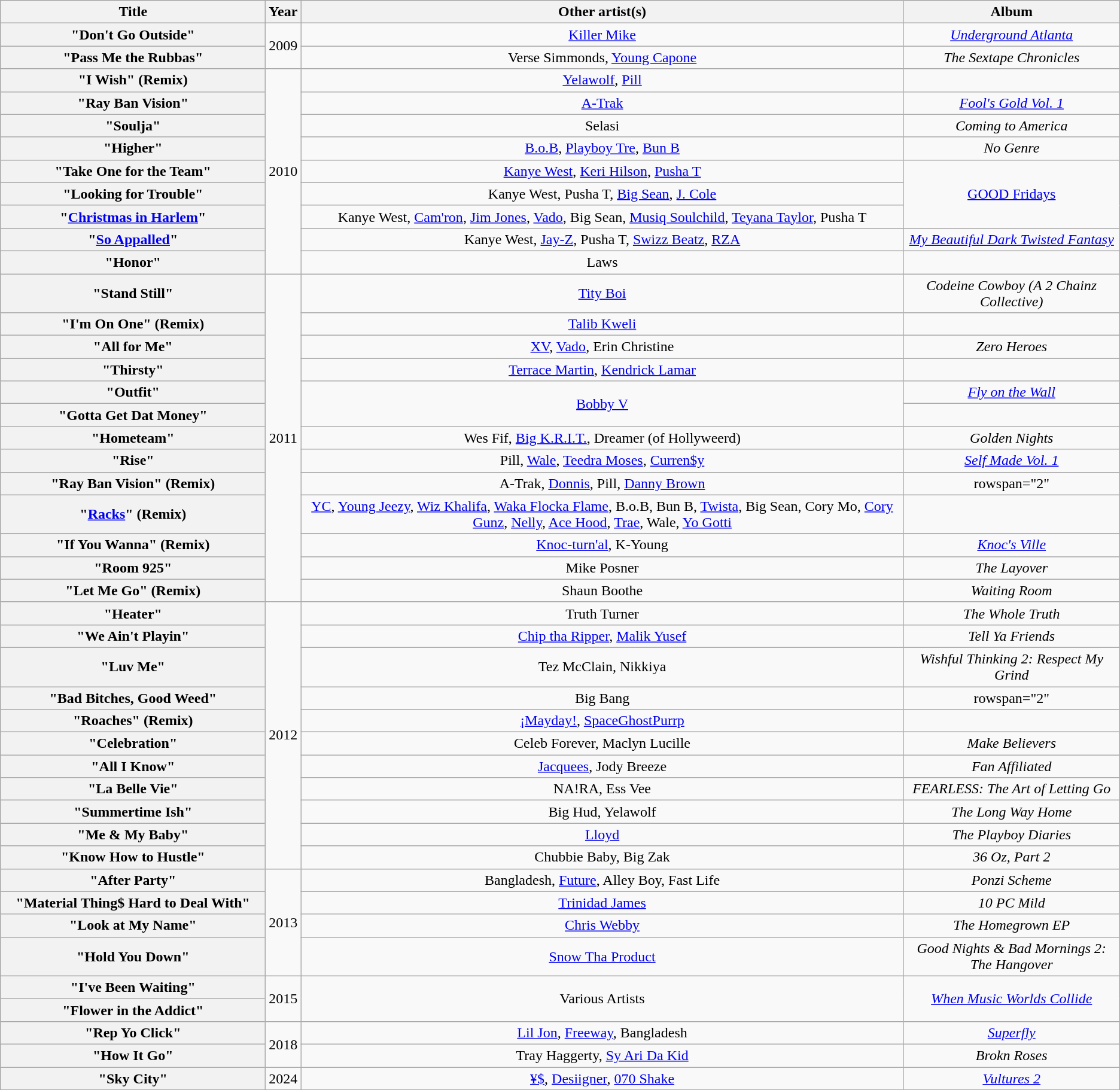<table class="wikitable plainrowheaders" style="text-align:center;">
<tr>
<th scope="col" style="width:18em;">Title</th>
<th scope="col">Year</th>
<th scope="col">Other artist(s)</th>
<th scope="col">Album</th>
</tr>
<tr>
<th scope="row">"Don't Go Outside"</th>
<td rowspan="2">2009</td>
<td><a href='#'>Killer Mike</a></td>
<td><em><a href='#'>Underground Atlanta</a></em></td>
</tr>
<tr>
<th scope="row">"Pass Me the Rubbas"</th>
<td>Verse Simmonds, <a href='#'>Young Capone</a></td>
<td><em>The Sextape Chronicles</em></td>
</tr>
<tr>
<th scope="row">"I Wish" (Remix)</th>
<td rowspan="9">2010</td>
<td><a href='#'>Yelawolf</a>, <a href='#'>Pill</a></td>
<td></td>
</tr>
<tr>
<th scope="row">"Ray Ban Vision"</th>
<td><a href='#'>A-Trak</a></td>
<td><em><a href='#'>Fool's Gold Vol. 1</a></em></td>
</tr>
<tr>
<th scope="row">"Soulja"</th>
<td>Selasi</td>
<td><em>Coming to America</em></td>
</tr>
<tr>
<th scope="row">"Higher"</th>
<td><a href='#'>B.o.B</a>, <a href='#'>Playboy Tre</a>, <a href='#'>Bun B</a></td>
<td><em>No Genre</em></td>
</tr>
<tr>
<th scope="row">"Take One for the Team"</th>
<td><a href='#'>Kanye West</a>, <a href='#'>Keri Hilson</a>, <a href='#'>Pusha T</a></td>
<td rowspan="3"><a href='#'>GOOD Fridays</a></td>
</tr>
<tr>
<th scope="row">"Looking for Trouble"</th>
<td>Kanye West, Pusha T, <a href='#'>Big Sean</a>, <a href='#'>J. Cole</a></td>
</tr>
<tr>
<th scope="row">"<a href='#'>Christmas in Harlem</a>"</th>
<td>Kanye West, <a href='#'>Cam'ron</a>, <a href='#'>Jim Jones</a>, <a href='#'>Vado</a>, Big Sean, <a href='#'>Musiq Soulchild</a>, <a href='#'>Teyana Taylor</a>, Pusha T</td>
</tr>
<tr>
<th scope="row">"<a href='#'>So Appalled</a>"</th>
<td>Kanye West, <a href='#'>Jay-Z</a>, Pusha T, <a href='#'>Swizz Beatz</a>, <a href='#'>RZA</a></td>
<td><em><a href='#'>My Beautiful Dark Twisted Fantasy</a></em></td>
</tr>
<tr>
<th scope="row">"Honor"</th>
<td>Laws</td>
<td></td>
</tr>
<tr>
<th scope="row">"Stand Still"</th>
<td rowspan="13">2011</td>
<td><a href='#'>Tity Boi</a></td>
<td><em>Codeine Cowboy (A 2 Chainz Collective)</em></td>
</tr>
<tr>
<th scope="row">"I'm On One" (Remix)</th>
<td><a href='#'>Talib Kweli</a></td>
<td></td>
</tr>
<tr>
<th scope="row">"All for Me"</th>
<td><a href='#'>XV</a>, <a href='#'>Vado</a>, Erin Christine</td>
<td><em>Zero Heroes</em></td>
</tr>
<tr>
<th scope="row">"Thirsty"</th>
<td><a href='#'>Terrace Martin</a>, <a href='#'>Kendrick Lamar</a></td>
<td></td>
</tr>
<tr>
<th scope="row">"Outfit"</th>
<td rowspan="2"><a href='#'>Bobby V</a></td>
<td><em><a href='#'>Fly on the Wall</a></em></td>
</tr>
<tr>
<th scope="row">"Gotta Get Dat Money"</th>
<td></td>
</tr>
<tr>
<th scope="row">"Hometeam"</th>
<td>Wes Fif, <a href='#'>Big K.R.I.T.</a>, Dreamer (of Hollyweerd)</td>
<td><em>Golden Nights</em></td>
</tr>
<tr>
<th scope="row">"Rise"</th>
<td>Pill, <a href='#'>Wale</a>, <a href='#'>Teedra Moses</a>, <a href='#'>Curren$y</a></td>
<td><em><a href='#'>Self Made Vol. 1</a></em></td>
</tr>
<tr>
<th scope="row">"Ray Ban Vision" (Remix)</th>
<td>A-Trak, <a href='#'>Donnis</a>, Pill, <a href='#'>Danny Brown</a></td>
<td>rowspan="2" </td>
</tr>
<tr>
<th scope="row">"<a href='#'>Racks</a>" (Remix)</th>
<td><a href='#'>YC</a>, <a href='#'>Young Jeezy</a>, <a href='#'>Wiz Khalifa</a>, <a href='#'>Waka Flocka Flame</a>, B.o.B, Bun B, <a href='#'>Twista</a>, Big Sean, Cory Mo, <a href='#'>Cory Gunz</a>, <a href='#'>Nelly</a>, <a href='#'>Ace Hood</a>, <a href='#'>Trae</a>, Wale, <a href='#'>Yo Gotti</a></td>
</tr>
<tr>
<th scope="row">"If You Wanna" (Remix)</th>
<td><a href='#'>Knoc-turn'al</a>, K-Young</td>
<td><em><a href='#'>Knoc's Ville</a></em></td>
</tr>
<tr>
<th scope="row">"Room 925"</th>
<td>Mike Posner</td>
<td><em>The Layover</em></td>
</tr>
<tr>
<th scope="row">"Let Me Go" (Remix)</th>
<td>Shaun Boothe</td>
<td><em>Waiting Room</em></td>
</tr>
<tr>
<th scope="row">"Heater"</th>
<td rowspan="11">2012</td>
<td>Truth Turner</td>
<td><em>The Whole Truth</em></td>
</tr>
<tr>
<th scope="row">"We Ain't Playin"</th>
<td><a href='#'>Chip tha Ripper</a>, <a href='#'>Malik Yusef</a></td>
<td><em>Tell Ya Friends</em></td>
</tr>
<tr>
<th scope="row">"Luv Me"</th>
<td>Tez McClain, Nikkiya</td>
<td><em>Wishful Thinking 2: Respect My Grind</em></td>
</tr>
<tr>
<th scope="row">"Bad Bitches, Good Weed"</th>
<td>Big Bang</td>
<td>rowspan="2" </td>
</tr>
<tr>
<th scope="row">"Roaches" (Remix)</th>
<td><a href='#'>¡Mayday!</a>, <a href='#'>SpaceGhostPurrp</a></td>
</tr>
<tr>
<th scope="row">"Celebration"</th>
<td>Celeb Forever, Maclyn Lucille</td>
<td><em>Make Believers</em></td>
</tr>
<tr>
<th scope="row">"All I Know"</th>
<td><a href='#'>Jacquees</a>, Jody Breeze</td>
<td><em>Fan Affiliated</em></td>
</tr>
<tr>
<th scope="row">"La Belle Vie"</th>
<td>NA!RA, Ess Vee</td>
<td><em>FEARLESS: The Art of Letting Go</em></td>
</tr>
<tr>
<th scope="row">"Summertime Ish"</th>
<td>Big Hud, Yelawolf</td>
<td><em>The Long Way Home</em></td>
</tr>
<tr>
<th scope="row">"Me & My Baby"</th>
<td><a href='#'>Lloyd</a></td>
<td><em>The Playboy Diaries</em></td>
</tr>
<tr>
<th scope="row">"Know How to Hustle"</th>
<td>Chubbie Baby, Big Zak</td>
<td><em>36 Oz, Part 2</em></td>
</tr>
<tr>
<th scope="row">"After Party"</th>
<td rowspan="4">2013</td>
<td>Bangladesh, <a href='#'>Future</a>, Alley Boy, Fast Life</td>
<td><em>Ponzi Scheme</em></td>
</tr>
<tr>
<th scope="row">"Material Thing$ Hard to Deal With"</th>
<td><a href='#'>Trinidad James</a></td>
<td><em>10 PC Mild</em></td>
</tr>
<tr>
<th scope="row">"Look at My Name"</th>
<td><a href='#'>Chris Webby</a></td>
<td><em>The Homegrown EP</em></td>
</tr>
<tr>
<th scope="row">"Hold You Down"</th>
<td><a href='#'>Snow Tha Product</a></td>
<td><em>Good Nights & Bad Mornings 2: The Hangover</em></td>
</tr>
<tr>
<th scope="row">"I've Been Waiting"</th>
<td rowspan="2">2015</td>
<td rowspan="2">Various Artists</td>
<td rowspan="2"><em><a href='#'>When Music Worlds Collide</a></em></td>
</tr>
<tr>
<th scope="row">"Flower in the Addict"</th>
</tr>
<tr>
<th scope="row">"Rep Yo Click"</th>
<td rowspan="2">2018</td>
<td><a href='#'>Lil Jon</a>, <a href='#'>Freeway</a>, Bangladesh</td>
<td><em><a href='#'>Superfly</a></em></td>
</tr>
<tr>
<th scope="row">"How It Go"</th>
<td>Tray Haggerty, <a href='#'>Sy Ari Da Kid</a></td>
<td><em>Brokn Roses</em></td>
</tr>
<tr>
<th scope="row">"Sky City"</th>
<td>2024</td>
<td><a href='#'>¥$</a>, <a href='#'>Desiigner</a>, <a href='#'>070 Shake</a></td>
<td><em><a href='#'>Vultures 2</a></em></td>
</tr>
</table>
